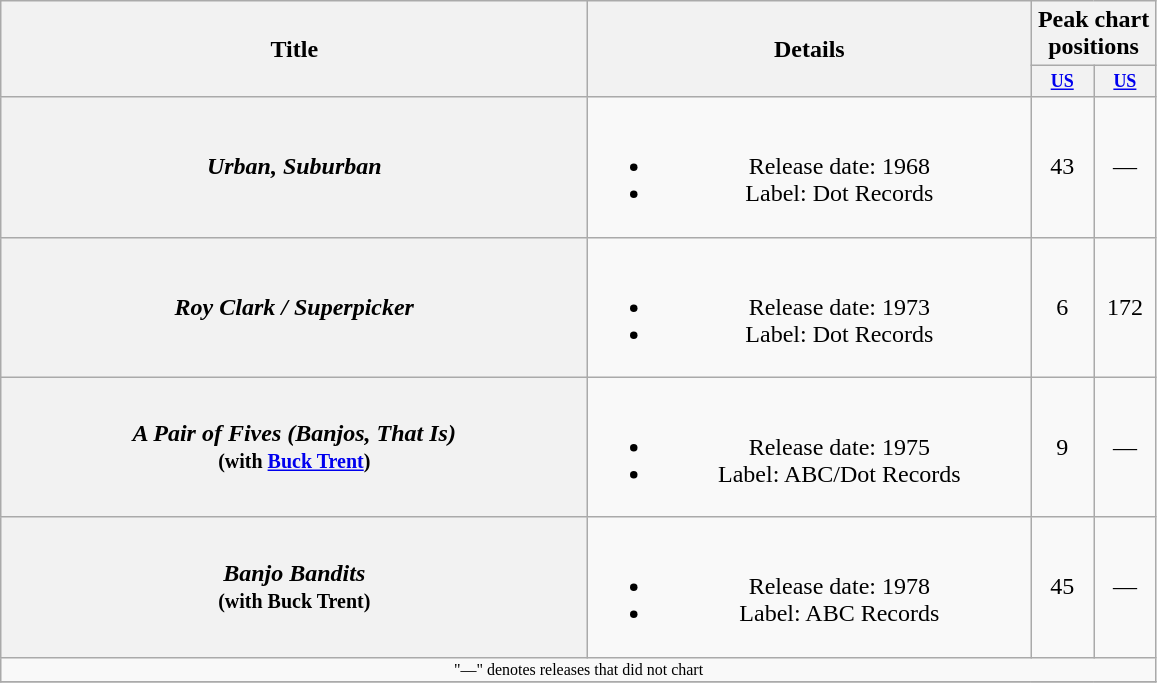<table class="wikitable plainrowheaders" style="text-align:center;">
<tr>
<th rowspan="2" style="width:24em;">Title</th>
<th rowspan="2" style="width:18em;">Details</th>
<th colspan="2">Peak chart<br>positions</th>
</tr>
<tr style="font-size:smaller;">
<th scope="col" style="width:3em;font-size:90%;"><a href='#'>US </a><br></th>
<th scope="col" style="width:3em;font-size:90%;"><a href='#'>US</a><br></th>
</tr>
<tr>
<th scope="row"><em>Urban, Suburban</em></th>
<td><br><ul><li>Release date: 1968</li><li>Label: Dot Records</li></ul></td>
<td>43</td>
<td>—</td>
</tr>
<tr>
<th scope="row"><em>Roy Clark / Superpicker</em></th>
<td><br><ul><li>Release date: 1973</li><li>Label: Dot Records</li></ul></td>
<td>6</td>
<td>172</td>
</tr>
<tr>
<th scope="row"><em>A Pair of Fives (Banjos, That Is)</em><br><small>(with <a href='#'>Buck Trent</a>)</small></th>
<td><br><ul><li>Release date: 1975</li><li>Label: ABC/Dot Records</li></ul></td>
<td>9</td>
<td>—</td>
</tr>
<tr>
<th scope="row"><em>Banjo Bandits</em><br><small>(with Buck Trent)</small></th>
<td><br><ul><li>Release date: 1978</li><li>Label: ABC Records</li></ul></td>
<td>45</td>
<td>—</td>
</tr>
<tr>
<td colspan="4" style="font-size: 8pt">"—" denotes releases that did not chart</td>
</tr>
<tr>
</tr>
</table>
